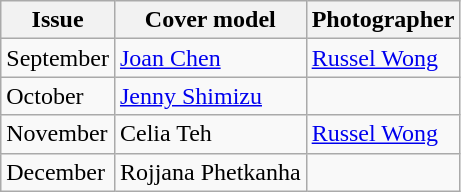<table class="sortable wikitable">
<tr>
<th>Issue</th>
<th>Cover model</th>
<th>Photographer</th>
</tr>
<tr>
<td>September</td>
<td><a href='#'>Joan Chen</a></td>
<td><a href='#'>Russel Wong</a></td>
</tr>
<tr>
<td>October</td>
<td><a href='#'>Jenny Shimizu</a></td>
<td></td>
</tr>
<tr>
<td>November</td>
<td>Celia Teh</td>
<td><a href='#'>Russel Wong</a></td>
</tr>
<tr>
<td>December</td>
<td>Rojjana Phetkanha</td>
<td></td>
</tr>
</table>
